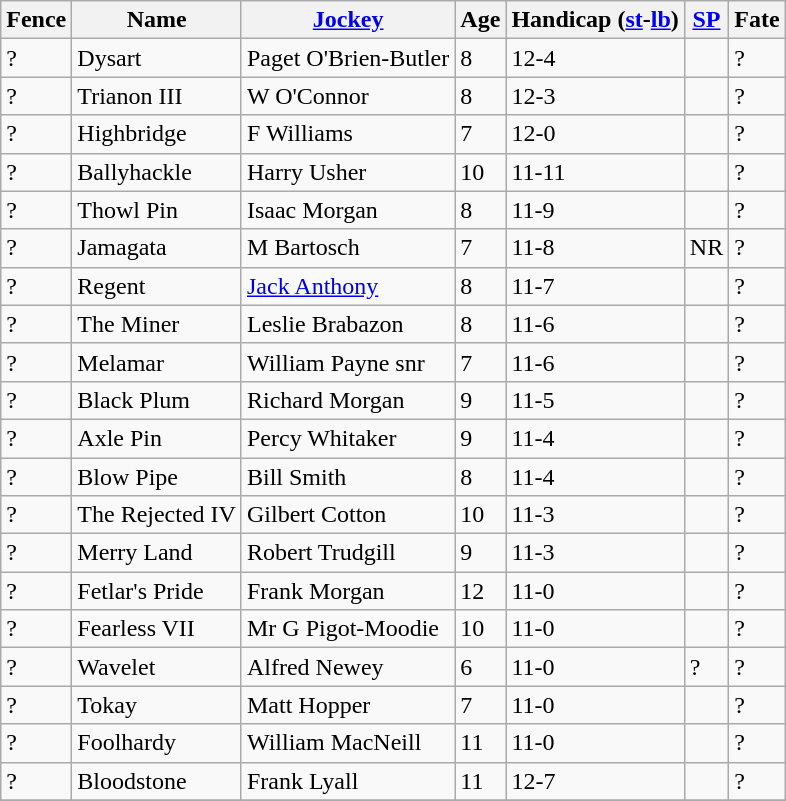<table class="wikitable sortable">
<tr>
<th>Fence</th>
<th>Name</th>
<th><a href='#'>Jockey</a></th>
<th>Age</th>
<th>Handicap (<a href='#'>st</a>-<a href='#'>lb</a>)</th>
<th><a href='#'>SP</a></th>
<th>Fate</th>
</tr>
<tr>
<td>?</td>
<td>Dysart</td>
<td>Paget O'Brien-Butler</td>
<td>8</td>
<td>12-4</td>
<td></td>
<td>?</td>
</tr>
<tr>
<td>?</td>
<td>Trianon III</td>
<td>W O'Connor</td>
<td>8</td>
<td>12-3</td>
<td></td>
<td>?</td>
</tr>
<tr>
<td>?</td>
<td>Highbridge</td>
<td>F Williams</td>
<td>7</td>
<td>12-0</td>
<td></td>
<td>?</td>
</tr>
<tr>
<td>?</td>
<td>Ballyhackle</td>
<td>Harry Usher</td>
<td>10</td>
<td>11-11</td>
<td></td>
<td>?</td>
</tr>
<tr>
<td>?</td>
<td>Thowl Pin</td>
<td>Isaac Morgan</td>
<td>8</td>
<td>11-9</td>
<td></td>
<td>?</td>
</tr>
<tr>
<td>?</td>
<td>Jamagata</td>
<td>M Bartosch</td>
<td>7</td>
<td>11-8</td>
<td>NR</td>
<td>?</td>
</tr>
<tr>
<td>?</td>
<td>Regent</td>
<td><a href='#'>Jack Anthony</a></td>
<td>8</td>
<td>11-7</td>
<td></td>
<td>?</td>
</tr>
<tr>
<td>?</td>
<td>The Miner</td>
<td>Leslie Brabazon</td>
<td>8</td>
<td>11-6</td>
<td></td>
<td>?</td>
</tr>
<tr>
<td>?</td>
<td>Melamar</td>
<td>William Payne snr</td>
<td>7</td>
<td>11-6</td>
<td></td>
<td>?</td>
</tr>
<tr>
<td>?</td>
<td>Black Plum</td>
<td>Richard Morgan</td>
<td>9</td>
<td>11-5</td>
<td></td>
<td>?</td>
</tr>
<tr>
<td>?</td>
<td>Axle Pin</td>
<td>Percy Whitaker</td>
<td>9</td>
<td>11-4</td>
<td></td>
<td>?</td>
</tr>
<tr>
<td>?</td>
<td>Blow Pipe</td>
<td>Bill Smith</td>
<td>8</td>
<td>11-4</td>
<td></td>
<td>?</td>
</tr>
<tr>
<td>?</td>
<td>The Rejected IV</td>
<td>Gilbert Cotton</td>
<td>10</td>
<td>11-3</td>
<td></td>
<td>?</td>
</tr>
<tr>
<td>?</td>
<td>Merry Land</td>
<td>Robert Trudgill</td>
<td>9</td>
<td>11-3</td>
<td></td>
<td>?</td>
</tr>
<tr>
<td>?</td>
<td>Fetlar's Pride</td>
<td>Frank Morgan</td>
<td>12</td>
<td>11-0</td>
<td></td>
<td>?</td>
</tr>
<tr>
<td>?</td>
<td>Fearless VII</td>
<td>Mr G Pigot-Moodie</td>
<td>10</td>
<td>11-0</td>
<td></td>
<td>?</td>
</tr>
<tr>
<td>?</td>
<td>Wavelet</td>
<td>Alfred Newey</td>
<td>6</td>
<td>11-0</td>
<td>?</td>
<td>?</td>
</tr>
<tr>
<td>?</td>
<td>Tokay</td>
<td>Matt Hopper</td>
<td>7</td>
<td>11-0</td>
<td></td>
<td>?</td>
</tr>
<tr>
<td>?</td>
<td>Foolhardy</td>
<td>William MacNeill</td>
<td>11</td>
<td>11-0</td>
<td></td>
<td>?</td>
</tr>
<tr>
<td>?</td>
<td>Bloodstone</td>
<td>Frank Lyall</td>
<td>11</td>
<td>12-7</td>
<td></td>
<td>?</td>
</tr>
<tr>
</tr>
</table>
